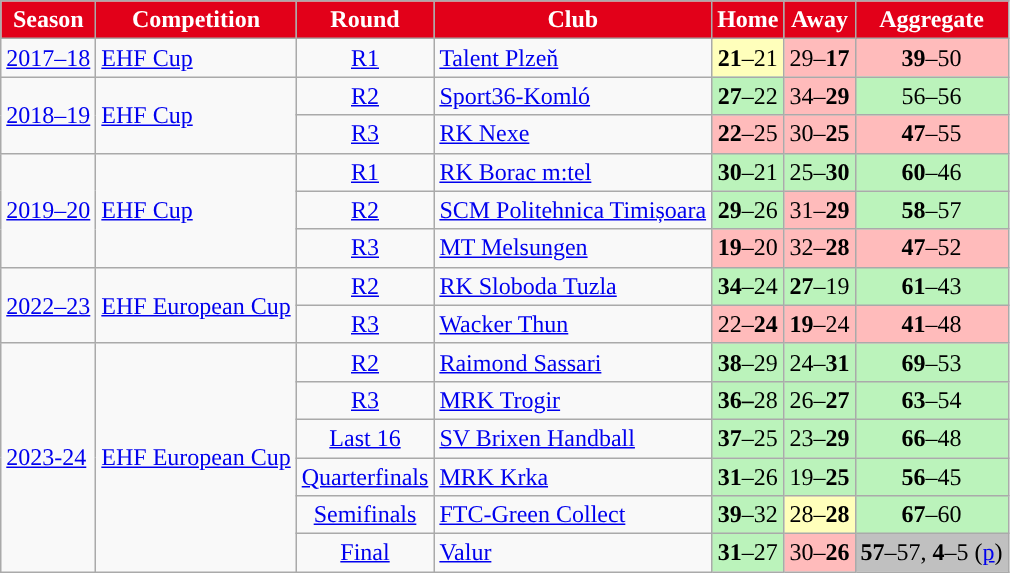<table class="wikitable">
<tr>
<th style="color:#FFFFFF; background:#E20019">Season</th>
<th style="color:#FFFFFF; background:#E20019">Competition</th>
<th style="color:#FFFFFF; background:#E20019">Round</th>
<th style="color:#FFFFFF; background:#E20019">Club</th>
<th style="color:#FFFFFF; background:#E20019">Home</th>
<th style="color:#FFFFFF; background:#E20019">Away</th>
<th style="color:#FFFFFF; background:#E20019">Aggregate</th>
</tr>
<tr>
<td rowspan="1"><a href='#'>2017–18</a></td>
<td rowspan="1"><a href='#'>EHF Cup</a></td>
<td style="text-align:center;"><a href='#'>R1</a></td>
<td> <a href='#'>Talent Plzeň</a></td>
<td style="text-align:center;" bgcolor=#FFFFBB><strong>21</strong>–21</td>
<td style="text-align:center;" bgcolor=#FFBBBB>29–<strong>17</strong></td>
<td style="text-align:center;" bgcolor=#FFBBBB><strong>39</strong>–50</td>
</tr>
<tr>
<td rowspan="2"><a href='#'>2018–19</a></td>
<td rowspan="2"><a href='#'>EHF Cup</a></td>
<td style="text-align:center;"><a href='#'>R2</a></td>
<td> <a href='#'>Sport36-Komló</a></td>
<td style="text-align:center;" bgcolor=#BBF3BB><strong>27</strong>–22</td>
<td style="text-align:center;" bgcolor=#FFBBBB>34–<strong>29</strong></td>
<td style="text-align:center;" bgcolor=#BBF3BB>56–56</td>
</tr>
<tr>
<td style="text-align:center;"><a href='#'>R3</a></td>
<td> <a href='#'>RK Nexe</a></td>
<td style="text-align:center;" bgcolor=#FFBBBB><strong>22</strong>–25</td>
<td style="text-align:center;" bgcolor=#FFBBBB>30–<strong>25</strong></td>
<td style="text-align:center;" bgcolor=#FFBBBB><strong>47</strong>–55</td>
</tr>
<tr>
<td rowspan="3"><a href='#'>2019–20</a></td>
<td rowspan="3"><a href='#'>EHF Cup</a></td>
<td style="text-align:center;"><a href='#'>R1</a></td>
<td> <a href='#'>RK Borac m:tel</a></td>
<td style="text-align:center;" bgcolor=#BBF3BB><strong>30</strong>–21</td>
<td style="text-align:center;" bgcolor=#BBF3BB>25–<strong>30</strong></td>
<td style="text-align:center;" bgcolor=#BBF3BB><strong>60</strong>–46</td>
</tr>
<tr>
<td style="text-align:center;"><a href='#'>R2</a></td>
<td> <a href='#'>SCM Politehnica Timișoara</a></td>
<td style="text-align:center;" bgcolor=#BBF3BB><strong>29</strong>–26</td>
<td style="text-align:center;" bgcolor=#FFBBBB>31–<strong>29</strong></td>
<td style="text-align:center;" bgcolor=#BBF3BB><strong>58</strong>–57</td>
</tr>
<tr>
<td style="text-align:center;"><a href='#'>R3</a></td>
<td> <a href='#'>MT Melsungen</a></td>
<td style="text-align:center;" bgcolor=#FFBBBB><strong>19</strong>–20</td>
<td style="text-align:center;" bgcolor=#FFBBBB>32–<strong>28</strong></td>
<td style="text-align:center;" bgcolor=#FFBBBB><strong>47</strong>–52</td>
</tr>
<tr>
<td rowspan="2"><a href='#'>2022–23</a></td>
<td rowspan="2"><a href='#'>EHF European Cup</a></td>
<td style="text-align:center;"><a href='#'>R2</a></td>
<td> <a href='#'>RK Sloboda Tuzla</a></td>
<td style="text-align:center;" bgcolor=#BBF3BB><strong>34</strong>–24</td>
<td style="text-align:center;" bgcolor=#BBF3BB><strong>27</strong>–19</td>
<td style="text-align:center;" bgcolor=#BBF3BB><strong>61</strong>–43</td>
</tr>
<tr>
<td style="text-align:center;"><a href='#'>R3</a></td>
<td> <a href='#'>Wacker Thun</a></td>
<td style="text-align:center;" bgcolor=#FFBBBB>22–<strong>24</strong></td>
<td style="text-align:center;" bgcolor=#FFBBBB><strong>19</strong>–24</td>
<td style="text-align:center;" bgcolor=#FFBBBB><strong>41</strong>–48</td>
</tr>
<tr>
<td rowspan="6"><a href='#'>2023-24</a></td>
<td rowspan="6"><a href='#'>EHF European Cup</a></td>
<td style="text-align:center;"><a href='#'>R2</a></td>
<td> <a href='#'>Raimond Sassari</a></td>
<td style="text-align:center;" bgcolor=#BBF3BB><strong>38</strong>–29</td>
<td style="text-align:center;" bgcolor=#BBF3BB>24–<strong>31</strong></td>
<td style="text-align:center;" bgcolor=#BBF3BB><strong>69</strong>–53</td>
</tr>
<tr>
<td style="text-align:center;"><a href='#'>R3</a></td>
<td> <a href='#'>MRK Trogir</a></td>
<td style="text-align:center;" bgcolor=#BBF3BB><strong>36–</strong>28</td>
<td style="text-align:center;" bgcolor=#BBF3BB>26–<strong>27</strong></td>
<td style="text-align:center;" bgcolor=#BBF3BB><strong>63</strong>–54</td>
</tr>
<tr>
<td style="text-align:center;"><a href='#'>Last 16</a></td>
<td> <a href='#'>SV Brixen Handball</a></td>
<td style="text-align:center;" bgcolor=#BBF3BB><strong>37</strong>–25</td>
<td style="text-align:center;" bgcolor=#BBF3BB>23–<strong>29</strong></td>
<td style="text-align:center;" bgcolor=#BBF3BB><strong>66</strong>–48</td>
</tr>
<tr>
<td style="text-align:center;"><a href='#'>Quarterfinals</a></td>
<td> <a href='#'>MRK Krka</a></td>
<td style="text-align:center;" bgcolor=#BBF3BB><strong>31</strong>–26</td>
<td style="text-align:center;" bgcolor=#BBF3BB>19–<strong>25</strong></td>
<td style="text-align:center;" bgcolor=#BBF3BB><strong>56</strong>–45</td>
</tr>
<tr>
<td style="text-align:center;"><a href='#'>Semifinals</a></td>
<td> <a href='#'>FTC-Green Collect</a></td>
<td style="text-align:center;" bgcolor=#BBF3BB><strong>39</strong>–32</td>
<td style="text-align:center;" bgcolor=#FFFFBB>28–<strong>28</strong></td>
<td style="text-align:center;" bgcolor=#BBF3BB><strong>67</strong>–60</td>
</tr>
<tr>
<td style="text-align:center;"><a href='#'>Final</a></td>
<td> <a href='#'>Valur</a></td>
<td style="text-align:center;" bgcolor=#BBF3BB><strong>31</strong>–27</td>
<td style="text-align:center;" bgcolor=#FFBBBB>30–<strong>26</strong></td>
<td style="background:silver;"><strong>57</strong>–57, <strong>4</strong>–5 (<a href='#'>p</a>)</td>
</tr>
</table>
